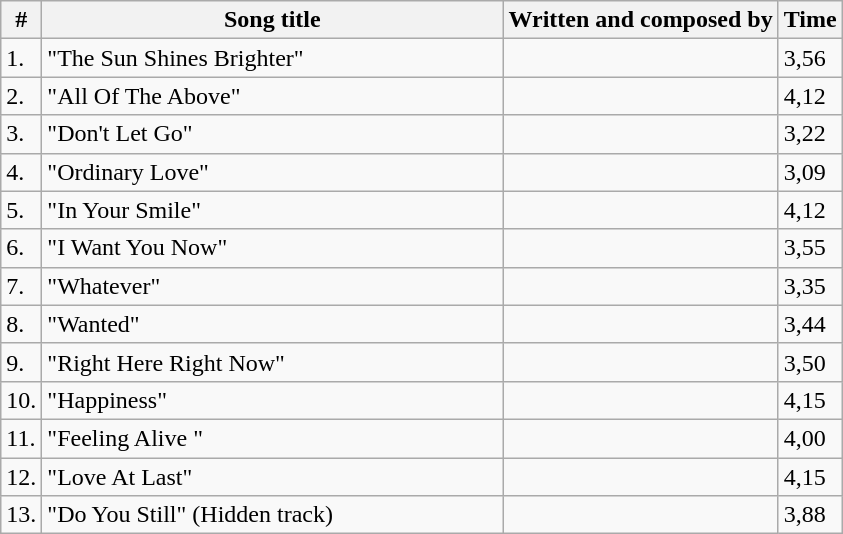<table class="wikitable">
<tr>
<th>#</th>
<th width="300">Song title</th>
<th>Written and composed by</th>
<th>Time</th>
</tr>
<tr>
<td>1.</td>
<td>"The Sun Shines Brighter"</td>
<td></td>
<td>3,56</td>
</tr>
<tr>
<td>2.</td>
<td>"All Of The Above"</td>
<td></td>
<td>4,12</td>
</tr>
<tr>
<td>3.</td>
<td>"Don't Let Go"</td>
<td></td>
<td>3,22</td>
</tr>
<tr>
<td>4.</td>
<td>"Ordinary Love"</td>
<td></td>
<td>3,09</td>
</tr>
<tr>
<td>5.</td>
<td>"In Your Smile"</td>
<td></td>
<td>4,12</td>
</tr>
<tr>
<td>6.</td>
<td>"I Want You Now"</td>
<td></td>
<td>3,55</td>
</tr>
<tr>
<td>7.</td>
<td>"Whatever"</td>
<td></td>
<td>3,35</td>
</tr>
<tr>
<td>8.</td>
<td>"Wanted"</td>
<td></td>
<td>3,44</td>
</tr>
<tr>
<td>9.</td>
<td>"Right Here Right Now"</td>
<td></td>
<td>3,50</td>
</tr>
<tr>
<td>10.</td>
<td>"Happiness"</td>
<td></td>
<td>4,15</td>
</tr>
<tr>
<td>11.</td>
<td>"Feeling Alive "</td>
<td></td>
<td>4,00</td>
</tr>
<tr>
<td>12.</td>
<td>"Love At Last"</td>
<td></td>
<td>4,15</td>
</tr>
<tr>
<td>13.</td>
<td>"Do You Still" (Hidden track)</td>
<td></td>
<td>3,88</td>
</tr>
</table>
